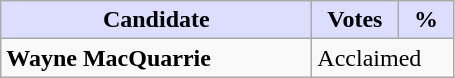<table class="wikitable">
<tr>
<th style="background:#ddf; width:200px;">Candidate</th>
<th style="background:#ddf; width:50px;">Votes</th>
<th style="background:#ddf; width:30px;">%</th>
</tr>
<tr>
<td><strong>Wayne MacQuarrie</strong></td>
<td colspan="2">Acclaimed</td>
</tr>
</table>
